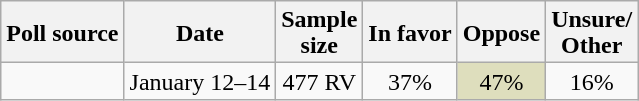<table class="wikitable sortable collapsible" style="text-align:center;line-height:17px">
<tr>
<th>Poll source</th>
<th>Date</th>
<th>Sample<br>size</th>
<th>In favor</th>
<th>Oppose</th>
<th>Unsure/<br>Other</th>
</tr>
<tr>
<td></td>
<td>January 12–14</td>
<td>477 RV</td>
<td>37%</td>
<td style="background:#DEDEBD;">47%</td>
<td>16%</td>
</tr>
</table>
